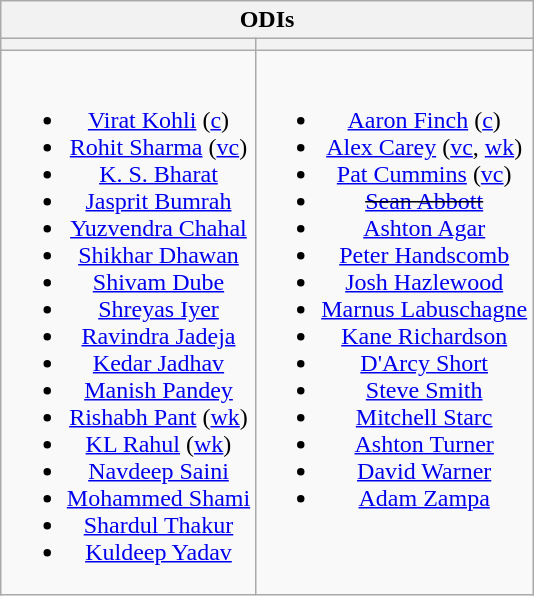<table class="wikitable" style="text-align:center; margin:auto">
<tr>
<th colspan=2>ODIs</th>
</tr>
<tr>
<th></th>
<th></th>
</tr>
<tr style="vertical-align:top">
<td><br><ul><li><a href='#'>Virat Kohli</a> (<a href='#'>c</a>)</li><li><a href='#'>Rohit Sharma</a> (<a href='#'>vc</a>)</li><li><a href='#'>K. S. Bharat</a></li><li><a href='#'>Jasprit Bumrah</a></li><li><a href='#'>Yuzvendra Chahal</a></li><li><a href='#'>Shikhar Dhawan</a></li><li><a href='#'>Shivam Dube</a></li><li><a href='#'>Shreyas Iyer</a></li><li><a href='#'>Ravindra Jadeja</a></li><li><a href='#'>Kedar Jadhav</a></li><li><a href='#'>Manish Pandey</a></li><li><a href='#'>Rishabh Pant</a> (<a href='#'>wk</a>)</li><li><a href='#'>KL Rahul</a> (<a href='#'>wk</a>)</li><li><a href='#'>Navdeep Saini</a></li><li><a href='#'>Mohammed Shami</a></li><li><a href='#'>Shardul Thakur</a></li><li><a href='#'>Kuldeep Yadav</a></li></ul></td>
<td><br><ul><li><a href='#'>Aaron Finch</a> (<a href='#'>c</a>)</li><li><a href='#'>Alex Carey</a> (<a href='#'>vc</a>, <a href='#'>wk</a>)</li><li><a href='#'>Pat Cummins</a> (<a href='#'>vc</a>)</li><li><s><a href='#'>Sean Abbott</a></s></li><li><a href='#'>Ashton Agar</a></li><li><a href='#'>Peter Handscomb</a></li><li><a href='#'>Josh Hazlewood</a></li><li><a href='#'>Marnus Labuschagne</a></li><li><a href='#'>Kane Richardson</a></li><li><a href='#'>D'Arcy Short</a></li><li><a href='#'>Steve Smith</a></li><li><a href='#'>Mitchell Starc</a></li><li><a href='#'>Ashton Turner</a></li><li><a href='#'>David Warner</a></li><li><a href='#'>Adam Zampa</a></li></ul></td>
</tr>
</table>
